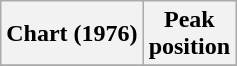<table class="wikitable plainrowheaders" style="text-align:center">
<tr>
<th scope="col">Chart (1976)</th>
<th scope="col">Peak<br> position</th>
</tr>
<tr>
</tr>
</table>
